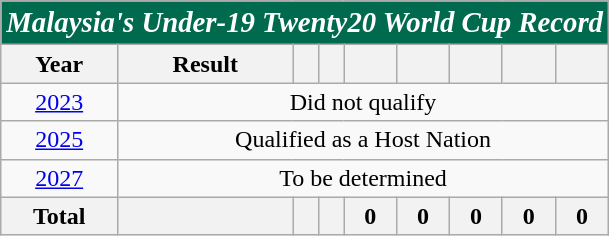<table class="wikitable" style="text-align:center">
<tr>
<th style="color:white; background:#006A4E;" colspan=9><strong><big><em>Malaysia's Under-19 Twenty20 World Cup Record</em></big></strong></th>
</tr>
<tr>
<th>Year</th>
<th>Result</th>
<th></th>
<th></th>
<th></th>
<th></th>
<th></th>
<th></th>
<th></th>
</tr>
<tr>
<td> <a href='#'>2023</a></td>
<td colspan=8>Did not qualify</td>
</tr>
<tr>
<td> <a href='#'>2025</a></td>
<td colspan="8">Qualified as a Host Nation</td>
</tr>
<tr>
<td> <a href='#'>2027</a></td>
<td colspan="8">To be determined</td>
</tr>
<tr>
<th>Total</th>
<th></th>
<th></th>
<th></th>
<th>0</th>
<th>0</th>
<th>0</th>
<th>0</th>
<th>0</th>
</tr>
</table>
